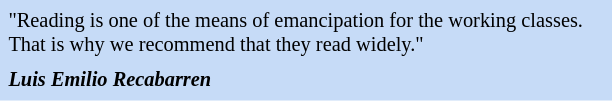<table class="toccolours" style="float: left; margin-left: 1em; margin-right: 2em; font-size: 85%; background:#c6dbf7; color:black; width:30em; max-width: 40%;" cellspacing="5">
<tr>
<td style="text-align: left;">"Reading is one of the means of emancipation for the working classes. That is why we recommend that they read widely."</td>
</tr>
<tr>
<td style="text-align: left;"><strong><em>Luis Emilio Recabarren<strong></td>
</tr>
</table>
